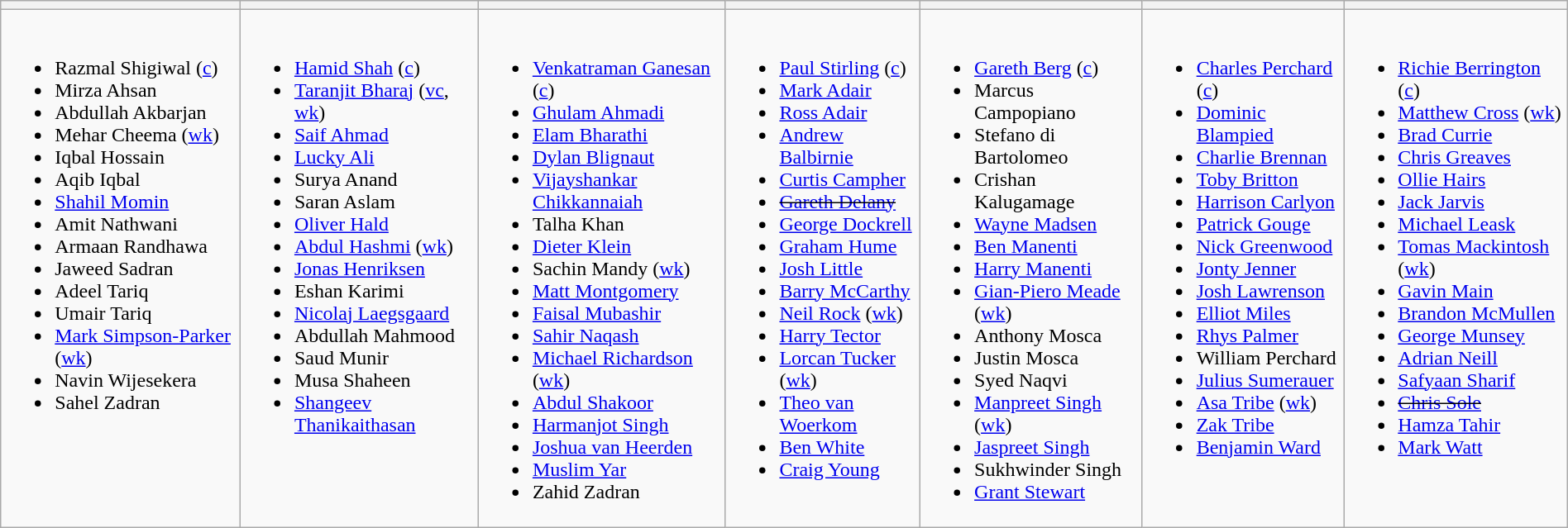<table class="wikitable" style="text-align:left; margin:auto">
<tr>
<th></th>
<th></th>
<th></th>
<th></th>
<th></th>
<th></th>
<th></th>
</tr>
<tr>
<td valign=top><br><ul><li>Razmal Shigiwal (<a href='#'>c</a>)</li><li>Mirza Ahsan</li><li>Abdullah Akbarjan</li><li>Mehar Cheema (<a href='#'>wk</a>)</li><li>Iqbal Hossain</li><li>Aqib Iqbal</li><li><a href='#'>Shahil Momin</a></li><li>Amit Nathwani</li><li>Armaan Randhawa</li><li>Jaweed Sadran</li><li>Adeel Tariq</li><li>Umair Tariq</li><li><a href='#'>Mark Simpson-Parker</a> (<a href='#'>wk</a>)</li><li>Navin Wijesekera</li><li>Sahel Zadran</li></ul></td>
<td valign=top><br><ul><li><a href='#'>Hamid Shah</a> (<a href='#'>c</a>)</li><li><a href='#'>Taranjit Bharaj</a>  (<a href='#'>vc</a>, <a href='#'>wk</a>)</li><li><a href='#'>Saif Ahmad</a></li><li><a href='#'>Lucky Ali</a></li><li>Surya Anand</li><li>Saran Aslam</li><li><a href='#'>Oliver Hald</a></li><li><a href='#'>Abdul Hashmi</a> (<a href='#'>wk</a>)</li><li><a href='#'>Jonas Henriksen</a></li><li>Eshan Karimi</li><li><a href='#'>Nicolaj Laegsgaard</a></li><li>Abdullah Mahmood</li><li>Saud Munir</li><li>Musa Shaheen</li><li><a href='#'>Shangeev Thanikaithasan</a></li></ul></td>
<td valign=top><br><ul><li><a href='#'>Venkatraman Ganesan</a> (<a href='#'>c</a>)</li><li><a href='#'>Ghulam Ahmadi</a></li><li><a href='#'>Elam Bharathi</a></li><li><a href='#'>Dylan Blignaut</a></li><li><a href='#'>Vijayshankar Chikkannaiah</a></li><li>Talha Khan</li><li><a href='#'>Dieter Klein</a></li><li>Sachin Mandy (<a href='#'>wk</a>)</li><li><a href='#'>Matt Montgomery</a></li><li><a href='#'>Faisal Mubashir</a></li><li><a href='#'>Sahir Naqash</a></li><li><a href='#'>Michael Richardson</a> (<a href='#'>wk</a>)</li><li><a href='#'>Abdul Shakoor</a></li><li><a href='#'>Harmanjot Singh</a></li><li><a href='#'>Joshua van Heerden</a></li><li><a href='#'>Muslim Yar</a></li><li>Zahid Zadran</li></ul></td>
<td valign=top><br><ul><li><a href='#'>Paul Stirling</a> (<a href='#'>c</a>)</li><li><a href='#'>Mark Adair</a></li><li><a href='#'>Ross Adair</a></li><li><a href='#'>Andrew Balbirnie</a></li><li><a href='#'>Curtis Campher</a></li><li><s><a href='#'>Gareth Delany</a></s></li><li><a href='#'>George Dockrell</a></li><li><a href='#'>Graham Hume</a></li><li><a href='#'>Josh Little</a></li><li><a href='#'>Barry McCarthy</a></li><li><a href='#'>Neil Rock</a> (<a href='#'>wk</a>)</li><li><a href='#'>Harry Tector</a></li><li><a href='#'>Lorcan Tucker</a> (<a href='#'>wk</a>)</li><li><a href='#'>Theo van Woerkom</a></li><li><a href='#'>Ben White</a></li><li><a href='#'>Craig Young</a></li></ul></td>
<td valign=top><br><ul><li><a href='#'>Gareth Berg</a> (<a href='#'>c</a>)</li><li>Marcus Campopiano</li><li>Stefano di Bartolomeo</li><li>Crishan Kalugamage</li><li><a href='#'>Wayne Madsen</a></li><li><a href='#'>Ben Manenti</a></li><li><a href='#'>Harry Manenti</a></li><li><a href='#'>Gian-Piero Meade</a> (<a href='#'>wk</a>)</li><li>Anthony Mosca</li><li>Justin Mosca</li><li>Syed Naqvi</li><li><a href='#'>Manpreet Singh</a> (<a href='#'>wk</a>)</li><li><a href='#'>Jaspreet Singh</a></li><li>Sukhwinder Singh</li><li><a href='#'>Grant Stewart</a></li></ul></td>
<td valign=top><br><ul><li><a href='#'>Charles Perchard</a> (<a href='#'>c</a>)</li><li><a href='#'>Dominic Blampied</a></li><li><a href='#'>Charlie Brennan</a></li><li><a href='#'>Toby Britton</a></li><li><a href='#'>Harrison Carlyon</a></li><li><a href='#'>Patrick Gouge</a></li><li><a href='#'>Nick Greenwood</a></li><li><a href='#'>Jonty Jenner</a></li><li><a href='#'>Josh Lawrenson</a></li><li><a href='#'>Elliot Miles</a></li><li><a href='#'>Rhys Palmer</a></li><li>William Perchard</li><li><a href='#'>Julius Sumerauer</a></li><li><a href='#'>Asa Tribe</a> (<a href='#'>wk</a>)</li><li><a href='#'>Zak Tribe</a></li><li><a href='#'>Benjamin Ward</a></li></ul></td>
<td valign=top><br><ul><li><a href='#'>Richie Berrington</a> (<a href='#'>c</a>)</li><li><a href='#'>Matthew Cross</a> (<a href='#'>wk</a>)</li><li><a href='#'>Brad Currie</a></li><li><a href='#'>Chris Greaves</a></li><li><a href='#'>Ollie Hairs</a></li><li><a href='#'>Jack Jarvis</a></li><li><a href='#'>Michael Leask</a></li><li><a href='#'>Tomas Mackintosh</a> (<a href='#'>wk</a>)</li><li><a href='#'>Gavin Main</a></li><li><a href='#'>Brandon McMullen</a></li><li><a href='#'>George Munsey</a></li><li><a href='#'>Adrian Neill</a></li><li><a href='#'>Safyaan Sharif</a></li><li><s><a href='#'>Chris Sole</a></s></li><li><a href='#'>Hamza Tahir</a></li><li><a href='#'>Mark Watt</a></li></ul></td>
</tr>
</table>
